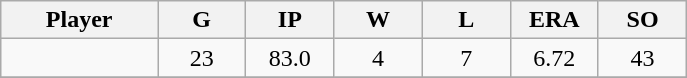<table class="wikitable sortable">
<tr>
<th bgcolor="#DDDDFF" width="16%">Player</th>
<th bgcolor="#DDDDFF" width="9%">G</th>
<th bgcolor="#DDDDFF" width="9%">IP</th>
<th bgcolor="#DDDDFF" width="9%">W</th>
<th bgcolor="#DDDDFF" width="9%">L</th>
<th bgcolor="#DDDDFF" width="9%">ERA</th>
<th bgcolor="#DDDDFF" width="9%">SO</th>
</tr>
<tr align="center">
<td></td>
<td>23</td>
<td>83.0</td>
<td>4</td>
<td>7</td>
<td>6.72</td>
<td>43</td>
</tr>
<tr align="center">
</tr>
</table>
